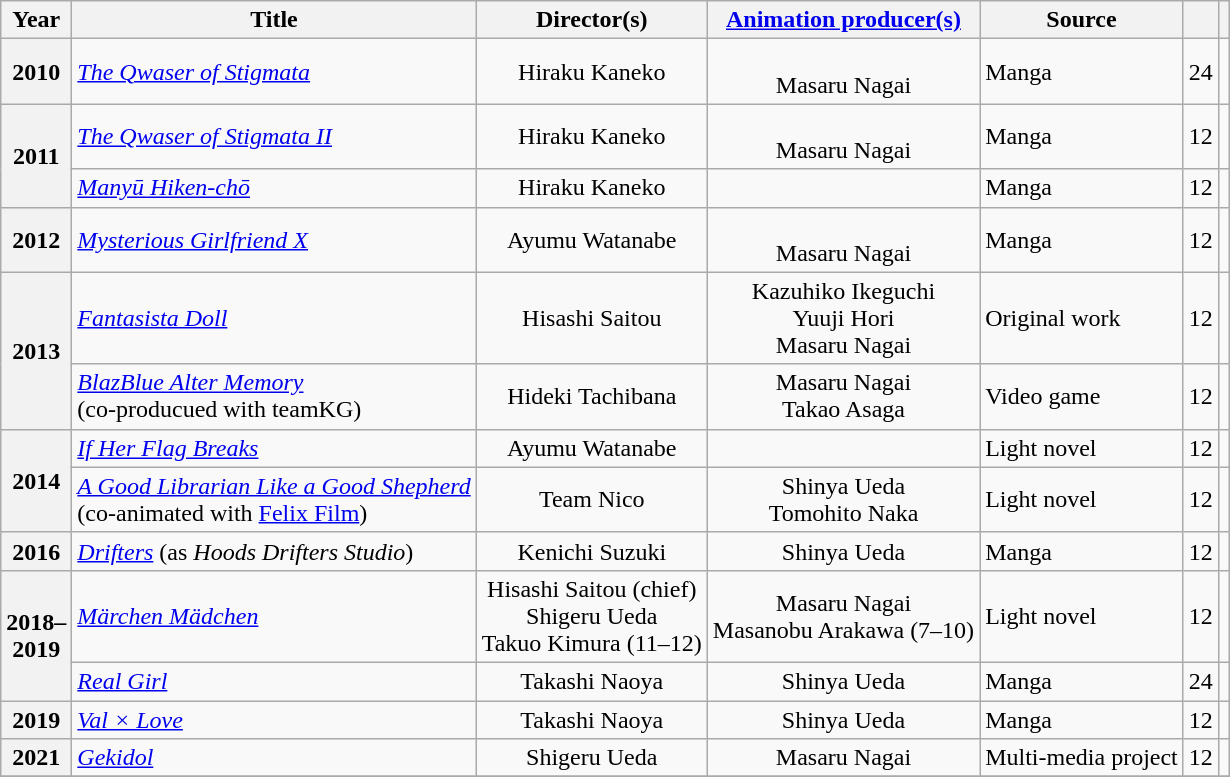<table class="wikitable sortable plainrowheaders">
<tr>
<th scope="col" class="unsortable" width=10>Year</th>
<th scope="col">Title</th>
<th scope="col">Director(s)</th>
<th scope="col"><a href='#'>Animation producer(s)</a></th>
<th scope="col">Source</th>
<th scope="col"></th>
<th scope="col" class="unsortable"></th>
</tr>
<tr>
<th scope="row">2010</th>
<td><em><a href='#'>The Qwaser of Stigmata</a></em></td>
<td style=text-align:center>Hiraku Kaneko</td>
<td style=text-align:center><br>Masaru Nagai</td>
<td>Manga</td>
<td>24</td>
<td></td>
</tr>
<tr>
<th scope="row" rowspan="2">2011</th>
<td><em><a href='#'>The Qwaser of Stigmata II</a></em></td>
<td style=text-align:center>Hiraku Kaneko</td>
<td style=text-align:center><br>Masaru Nagai</td>
<td>Manga</td>
<td>12</td>
<td></td>
</tr>
<tr>
<td><em><a href='#'>Manyū Hiken-chō</a></em></td>
<td style=text-align:center>Hiraku Kaneko</td>
<td></td>
<td>Manga</td>
<td>12</td>
<td></td>
</tr>
<tr>
<th scope="row">2012</th>
<td><em><a href='#'>Mysterious Girlfriend X</a></em></td>
<td style=text-align:center>Ayumu Watanabe</td>
<td style=text-align:center><br>Masaru Nagai</td>
<td>Manga</td>
<td>12</td>
<td></td>
</tr>
<tr>
<th scope="row" rowspan="2">2013</th>
<td><em><a href='#'>Fantasista Doll</a></em></td>
<td style=text-align:center>Hisashi Saitou</td>
<td style=text-align:center>Kazuhiko Ikeguchi<br>Yuuji Hori<br>Masaru Nagai</td>
<td>Original work</td>
<td>12</td>
<td></td>
</tr>
<tr>
<td><em><a href='#'>BlazBlue Alter Memory</a></em><br>(co-producued with teamKG)</td>
<td style=text-align:center>Hideki Tachibana</td>
<td style=text-align:center>Masaru Nagai<br>Takao Asaga</td>
<td>Video game</td>
<td>12</td>
<td></td>
</tr>
<tr>
<th scope="row" rowspan="2">2014</th>
<td><em><a href='#'>If Her Flag Breaks</a></em></td>
<td style=text-align:center>Ayumu Watanabe</td>
<td style=text-align:center></td>
<td>Light novel</td>
<td>12</td>
<td></td>
</tr>
<tr>
<td><em><a href='#'>A Good Librarian Like a Good Shepherd</a></em><br>(co-animated with <a href='#'>Felix Film</a>)</td>
<td style=text-align:center>Team Nico</td>
<td style=text-align:center>Shinya Ueda<br>Tomohito Naka</td>
<td>Light novel</td>
<td>12</td>
<td></td>
</tr>
<tr>
<th scope="row">2016</th>
<td><em><a href='#'>Drifters</a></em> (as <em>Hoods Drifters Studio</em>)</td>
<td style=text-align:center>Kenichi Suzuki</td>
<td style=text-align:center>Shinya Ueda</td>
<td>Manga</td>
<td>12</td>
<td></td>
</tr>
<tr>
<th scope="row" rowspan="2">2018–2019</th>
<td><em><a href='#'>Märchen Mädchen</a></em></td>
<td style=text-align:center>Hisashi Saitou (chief)<br>Shigeru Ueda<br>Takuo Kimura (11–12)</td>
<td style=text-align:center>Masaru Nagai<br>Masanobu Arakawa (7–10)</td>
<td>Light novel</td>
<td>12</td>
<td></td>
</tr>
<tr>
<td><em><a href='#'>Real Girl</a></em></td>
<td style=text-align:center>Takashi Naoya</td>
<td style=text-align:center>Shinya Ueda</td>
<td>Manga</td>
<td>24</td>
<td></td>
</tr>
<tr>
<th scope="row">2019</th>
<td><em><a href='#'>Val × Love</a></em></td>
<td style=text-align:center>Takashi Naoya</td>
<td style=text-align:center>Shinya Ueda</td>
<td>Manga</td>
<td>12</td>
<td></td>
</tr>
<tr>
<th scope="row">2021</th>
<td><em><a href='#'>Gekidol</a></em></td>
<td style=text-align:center>Shigeru Ueda</td>
<td style=text-align:center>Masaru Nagai</td>
<td>Multi-media project</td>
<td>12</td>
<td></td>
</tr>
<tr>
</tr>
</table>
